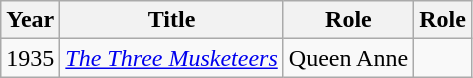<table class="wikitable sortable">
<tr>
<th>Year</th>
<th>Title</th>
<th>Role</th>
<th>Role</th>
</tr>
<tr>
<td>1935</td>
<td><em><a href='#'>The Three Musketeers</a></em></td>
<td>Queen Anne</td>
<td></td>
</tr>
</table>
